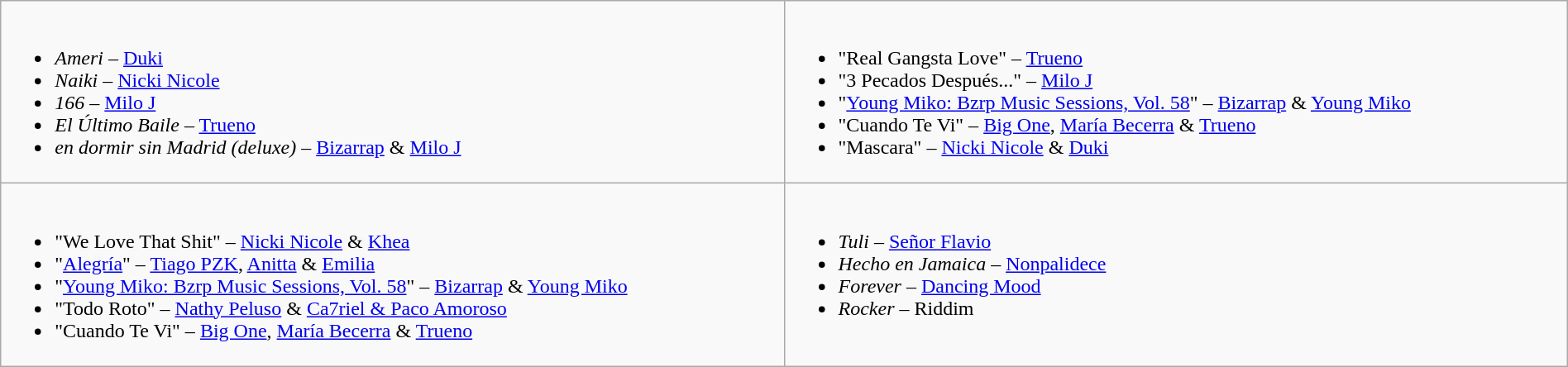<table class="wikitable" width="100%">
<tr>
<td style="vertical-align:top;" width="50%"><br><ul><li><em>Ameri</em> – <a href='#'>Duki</a></li><li><em>Naiki</em> – <a href='#'>Nicki Nicole</a></li><li><em>166</em> – <a href='#'>Milo J</a></li><li><em>El Último Baile</em> – <a href='#'>Trueno</a></li><li><em>en dormir sin Madrid (deluxe)</em> – <a href='#'>Bizarrap</a> & <a href='#'>Milo J</a></li></ul></td>
<td style="vertical-align:top;" width="50%"><br><ul><li>"Real Gangsta Love" – <a href='#'>Trueno</a></li><li>"3 Pecados Después..." – <a href='#'>Milo J</a></li><li>"<a href='#'>Young Miko: Bzrp Music Sessions, Vol. 58</a>" – <a href='#'>Bizarrap</a> & <a href='#'>Young Miko</a></li><li>"Cuando Te Vi" – <a href='#'>Big One</a>, <a href='#'>María Becerra</a> & <a href='#'>Trueno</a></li><li>"Mascara" – <a href='#'>Nicki Nicole</a> & <a href='#'>Duki</a></li></ul></td>
</tr>
<tr>
<td style="vertical-align:top;" width="50%"><br><ul><li>"We Love That Shit" – <a href='#'>Nicki Nicole</a> & <a href='#'>Khea</a></li><li>"<a href='#'>Alegría</a>" – <a href='#'>Tiago PZK</a>, <a href='#'>Anitta</a> & <a href='#'>Emilia</a></li><li>"<a href='#'>Young Miko: Bzrp Music Sessions, Vol. 58</a>" – <a href='#'>Bizarrap</a> & <a href='#'>Young Miko</a></li><li>"Todo Roto" – <a href='#'>Nathy Peluso</a> & <a href='#'>Ca7riel & Paco Amoroso</a></li><li>"Cuando Te Vi" – <a href='#'>Big One</a>, <a href='#'>María Becerra</a> & <a href='#'>Trueno</a></li></ul></td>
<td style="vertical-align:top;" width="50%"><br><ul><li><em>Tuli</em> – <a href='#'>Señor Flavio</a></li><li><em>Hecho en Jamaica</em> – <a href='#'>Nonpalidece</a></li><li><em>Forever</em> – <a href='#'>Dancing Mood</a></li><li><em>Rocker</em> – Riddim</li></ul></td>
</tr>
</table>
